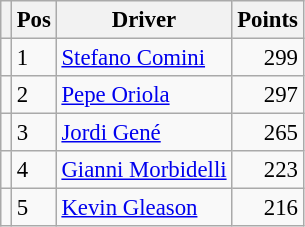<table class="wikitable" style="font-size: 95%;">
<tr>
<th></th>
<th>Pos</th>
<th>Driver</th>
<th>Points</th>
</tr>
<tr>
<td align="left"></td>
<td>1</td>
<td> <a href='#'>Stefano Comini</a></td>
<td align="right">299</td>
</tr>
<tr>
<td align="left"></td>
<td>2</td>
<td> <a href='#'>Pepe Oriola</a></td>
<td align="right">297</td>
</tr>
<tr>
<td align="left"></td>
<td>3</td>
<td> <a href='#'>Jordi Gené</a></td>
<td align="right">265</td>
</tr>
<tr>
<td align="left"></td>
<td>4</td>
<td> <a href='#'>Gianni Morbidelli</a></td>
<td align="right">223</td>
</tr>
<tr>
<td align="left"></td>
<td>5</td>
<td> <a href='#'>Kevin Gleason</a></td>
<td align="right">216</td>
</tr>
</table>
